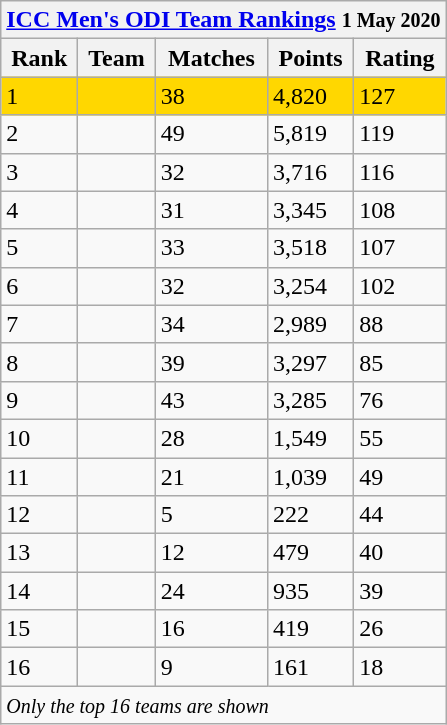<table class="wikitable" style="white-space:nowrap">
<tr>
<th colspan="5"><a href='#'>ICC Men's ODI Team Rankings</a> <small>1 May 2020</small></th>
</tr>
<tr>
<th>Rank</th>
<th>Team</th>
<th>Matches</th>
<th>Points</th>
<th>Rating</th>
</tr>
<tr style="background:gold">
<td>1</td>
<td style="text-align:left;"></td>
<td>38</td>
<td>4,820</td>
<td>127</td>
</tr>
<tr>
<td>2</td>
<td style="text-align:left;"></td>
<td>49</td>
<td>5,819</td>
<td>119</td>
</tr>
<tr>
<td>3</td>
<td style="text-align:left;"></td>
<td>32</td>
<td>3,716</td>
<td>116</td>
</tr>
<tr>
<td>4</td>
<td style="text-align:left;"></td>
<td>31</td>
<td>3,345</td>
<td>108</td>
</tr>
<tr>
<td>5</td>
<td style="text-align:left;"></td>
<td>33</td>
<td>3,518</td>
<td>107</td>
</tr>
<tr>
<td>6</td>
<td style="text-align:left;"></td>
<td>32</td>
<td>3,254</td>
<td>102</td>
</tr>
<tr>
<td>7</td>
<td style="text-align:left;"></td>
<td>34</td>
<td>2,989</td>
<td>88</td>
</tr>
<tr>
<td>8</td>
<td style="text-align:left;"></td>
<td>39</td>
<td>3,297</td>
<td>85</td>
</tr>
<tr>
<td>9</td>
<td style="text-align:left;"></td>
<td>43</td>
<td>3,285</td>
<td>76</td>
</tr>
<tr>
<td>10</td>
<td style="text-align:left;"></td>
<td>28</td>
<td>1,549</td>
<td>55</td>
</tr>
<tr>
<td>11</td>
<td style="text-align:left;"></td>
<td>21</td>
<td>1,039</td>
<td>49</td>
</tr>
<tr>
<td>12</td>
<td style="text-align:left;"></td>
<td>5</td>
<td>222</td>
<td>44</td>
</tr>
<tr>
<td>13</td>
<td style="text-align:left;"></td>
<td>12</td>
<td>479</td>
<td>40</td>
</tr>
<tr>
<td>14</td>
<td style="text-align:left;"></td>
<td>24</td>
<td>935</td>
<td>39</td>
</tr>
<tr>
<td>15</td>
<td style="text-align:left;"></td>
<td>16</td>
<td>419</td>
<td>26</td>
</tr>
<tr>
<td>16</td>
<td style="text-align:left;"></td>
<td>9</td>
<td>161</td>
<td>18</td>
</tr>
<tr>
<td colspan="5"><small><em>Only the top 16 teams are shown</em></small></td>
</tr>
</table>
